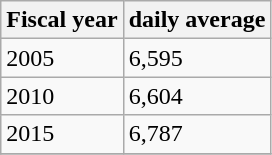<table class="wikitable">
<tr>
<th>Fiscal year</th>
<th>daily average</th>
</tr>
<tr>
<td>2005</td>
<td>6,595</td>
</tr>
<tr>
<td>2010</td>
<td>6,604</td>
</tr>
<tr>
<td>2015</td>
<td>6,787</td>
</tr>
<tr>
</tr>
</table>
